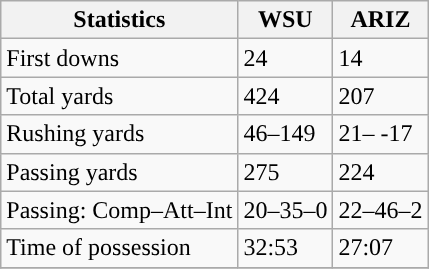<table class="wikitable" style="float: left;">
<tr>
<th>Statistics</th>
<th>WSU</th>
<th>ARIZ</th>
</tr>
<tr>
<td>First downs</td>
<td>24</td>
<td>14</td>
</tr>
<tr>
<td>Total yards</td>
<td>424</td>
<td>207</td>
</tr>
<tr>
<td>Rushing yards</td>
<td>46–149</td>
<td>21– -17</td>
</tr>
<tr>
<td>Passing yards</td>
<td>275</td>
<td>224</td>
</tr>
<tr>
<td>Passing: Comp–Att–Int</td>
<td>20–35–0</td>
<td>22–46–2</td>
</tr>
<tr>
<td>Time of possession</td>
<td>32:53</td>
<td>27:07</td>
</tr>
<tr>
</tr>
</table>
